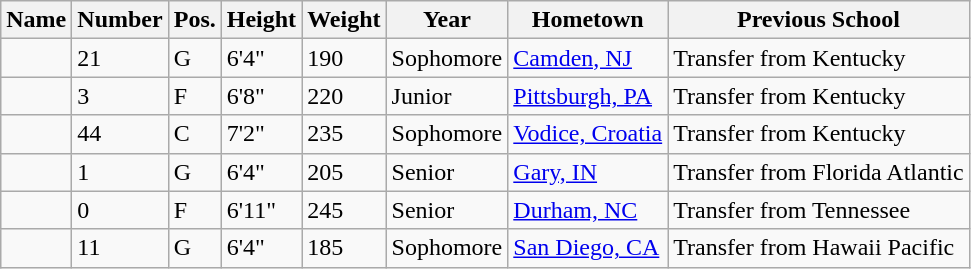<table class="wikitable sortable" border="1">
<tr>
<th>Name</th>
<th>Number</th>
<th>Pos.</th>
<th>Height</th>
<th>Weight</th>
<th>Year</th>
<th>Hometown</th>
<th class="unsortable">Previous School</th>
</tr>
<tr>
<td></td>
<td>21</td>
<td>G</td>
<td>6'4"</td>
<td>190</td>
<td>Sophomore</td>
<td><a href='#'>Camden, NJ</a></td>
<td>Transfer from Kentucky</td>
</tr>
<tr>
<td></td>
<td>3</td>
<td>F</td>
<td>6'8"</td>
<td>220</td>
<td>Junior</td>
<td><a href='#'>Pittsburgh, PA</a></td>
<td>Transfer from Kentucky</td>
</tr>
<tr>
<td></td>
<td>44</td>
<td>C</td>
<td>7'2"</td>
<td>235</td>
<td>Sophomore</td>
<td><a href='#'>Vodice, Croatia</a></td>
<td>Transfer from Kentucky</td>
</tr>
<tr>
<td></td>
<td>1</td>
<td>G</td>
<td>6'4"</td>
<td>205</td>
<td>Senior</td>
<td><a href='#'>Gary, IN</a></td>
<td>Transfer from Florida Atlantic</td>
</tr>
<tr>
<td></td>
<td>0</td>
<td>F</td>
<td>6'11"</td>
<td>245</td>
<td>Senior</td>
<td><a href='#'>Durham, NC</a></td>
<td>Transfer from Tennessee</td>
</tr>
<tr>
<td></td>
<td>11</td>
<td>G</td>
<td>6'4"</td>
<td>185</td>
<td>Sophomore</td>
<td><a href='#'>San Diego, CA</a></td>
<td>Transfer from Hawaii Pacific</td>
</tr>
</table>
